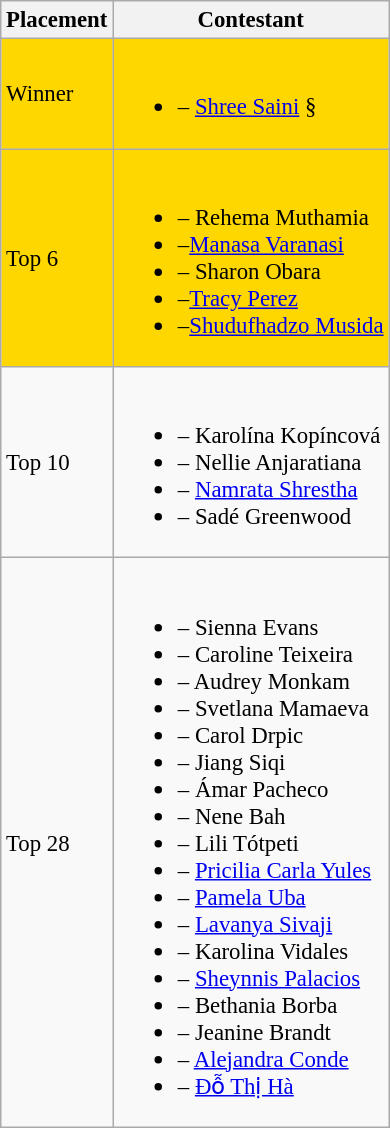<table class="wikitable sortable" style="font-size:95%;">
<tr>
<th>Placement</th>
<th>Contestant</th>
</tr>
<tr style="background:gold;">
<td>Winner</td>
<td><br><ul><li> – <a href='#'>Shree Saini</a> §</li></ul></td>
</tr>
<tr style="background:gold;">
<td>Top 6</td>
<td><br><ul><li> – Rehema Muthamia</li><li> <em>–</em><a href='#'>Manasa Varanasi</a></li><li> – Sharon Obara</li><li> <em>–</em><a href='#'>Tracy Perez</a></li><li> <em>–</em><a href='#'>Shudufhadzo Musida</a></li></ul></td>
</tr>
<tr>
<td>Top 10</td>
<td><br><ul><li> – Karolína Kopíncová</li><li> – Nellie Anjaratiana</li><li> – <a href='#'>Namrata Shrestha</a></li><li> – Sadé Greenwood</li></ul></td>
</tr>
<tr>
<td>Top 28</td>
<td><br><ul><li> – Sienna Evans</li><li> – Caroline Teixeira</li><li> – Audrey Monkam</li><li> – Svetlana Mamaeva</li><li> – Carol Drpic</li><li> – Jiang Siqi</li><li> – Ámar Pacheco</li><li> – Nene Bah</li><li> – Lili Tótpeti</li><li> – <a href='#'>Pricilia Carla Yules</a></li><li> – <a href='#'>Pamela Uba</a></li><li> – <a href='#'>Lavanya Sivaji</a></li><li> – Karolina Vidales</li><li> – <a href='#'>Sheynnis Palacios</a></li><li> – Bethania Borba</li><li> – Jeanine Brandt</li><li> – <a href='#'>Alejandra Conde</a></li><li> – <a href='#'>Đỗ Thị Hà</a></li></ul></td>
</tr>
</table>
